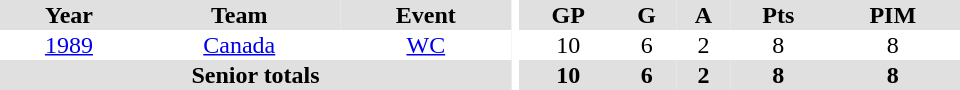<table border="0" cellpadding="1" cellspacing="0" ID="Table3" style="text-align:center; width:40em">
<tr bgcolor="#e0e0e0">
<th>Year</th>
<th>Team</th>
<th>Event</th>
<th rowspan="102" bgcolor="#ffffff"></th>
<th>GP</th>
<th>G</th>
<th>A</th>
<th>Pts</th>
<th>PIM</th>
</tr>
<tr>
<td><a href='#'>1989</a></td>
<td><a href='#'>Canada</a></td>
<td><a href='#'>WC</a></td>
<td>10</td>
<td>6</td>
<td>2</td>
<td>8</td>
<td>8</td>
</tr>
<tr bgcolor="#e0e0e0">
<th colspan="3">Senior totals</th>
<th>10</th>
<th>6</th>
<th>2</th>
<th>8</th>
<th>8</th>
</tr>
</table>
